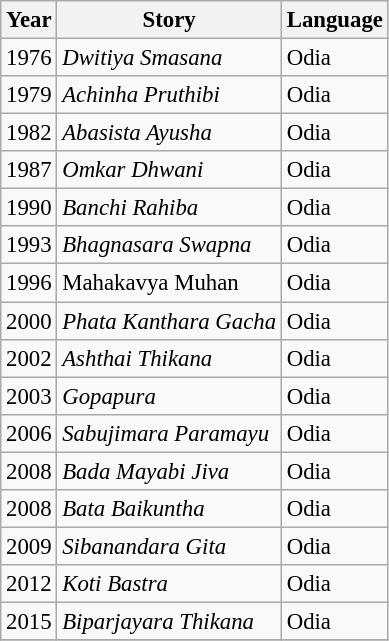<table class="wikitable" style="font-size:95%;">
<tr>
<th>Year</th>
<th>Story</th>
<th>Language</th>
</tr>
<tr>
<td>1976</td>
<td><em>Dwitiya Smasana</em></td>
<td>Odia</td>
</tr>
<tr>
<td>1979</td>
<td><em>Achinha Pruthibi</em></td>
<td>Odia</td>
</tr>
<tr>
<td>1982</td>
<td><em>Abasista Ayusha</em></td>
<td>Odia</td>
</tr>
<tr>
<td>1987</td>
<td><em>Omkar Dhwani</em></td>
<td>Odia</td>
</tr>
<tr>
<td>1990</td>
<td><em>Banchi Rahiba</em></td>
<td>Odia</td>
</tr>
<tr>
<td>1993</td>
<td><em>Bhagnasara Swapna</em></td>
<td>Odia</td>
</tr>
<tr>
<td>1996</td>
<td>Mahakavya Muhan</td>
<td>Odia</td>
</tr>
<tr>
<td>2000</td>
<td><em>Phata Kanthara Gacha</em></td>
<td>Odia</td>
</tr>
<tr>
<td>2002</td>
<td><em>Ashthai Thikana</em></td>
<td>Odia</td>
</tr>
<tr>
<td>2003</td>
<td><em>Gopapura</em></td>
<td>Odia</td>
</tr>
<tr>
<td>2006</td>
<td><em>Sabujimara Paramayu</em></td>
<td>Odia</td>
</tr>
<tr>
<td>2008</td>
<td><em>Bada Mayabi Jiva</em></td>
<td>Odia</td>
</tr>
<tr>
<td>2008</td>
<td><em> Bata Baikuntha</em></td>
<td>Odia</td>
</tr>
<tr>
<td>2009</td>
<td><em>Sibanandara Gita</em></td>
<td>Odia</td>
</tr>
<tr>
<td>2012</td>
<td><em>Koti Bastra</em></td>
<td>Odia</td>
</tr>
<tr>
<td>2015</td>
<td><em>Biparjayara Thikana</em></td>
<td>Odia</td>
</tr>
<tr>
</tr>
</table>
